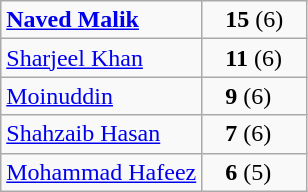<table class="wikitable">
<tr>
<td><strong><a href='#'>Naved Malik</a></strong></td>
<td>   <strong>15</strong> (6)   </td>
</tr>
<tr>
<td><a href='#'>Sharjeel Khan</a></td>
<td>   <strong>11</strong> (6)   </td>
</tr>
<tr>
<td><a href='#'>Moinuddin</a></td>
<td>   <strong>9</strong> (6)   </td>
</tr>
<tr>
<td><a href='#'>Shahzaib Hasan</a></td>
<td>   <strong>7</strong> (6)   </td>
</tr>
<tr>
<td><a href='#'>Mohammad Hafeez</a></td>
<td>   <strong>6</strong> (5)   </td>
</tr>
</table>
